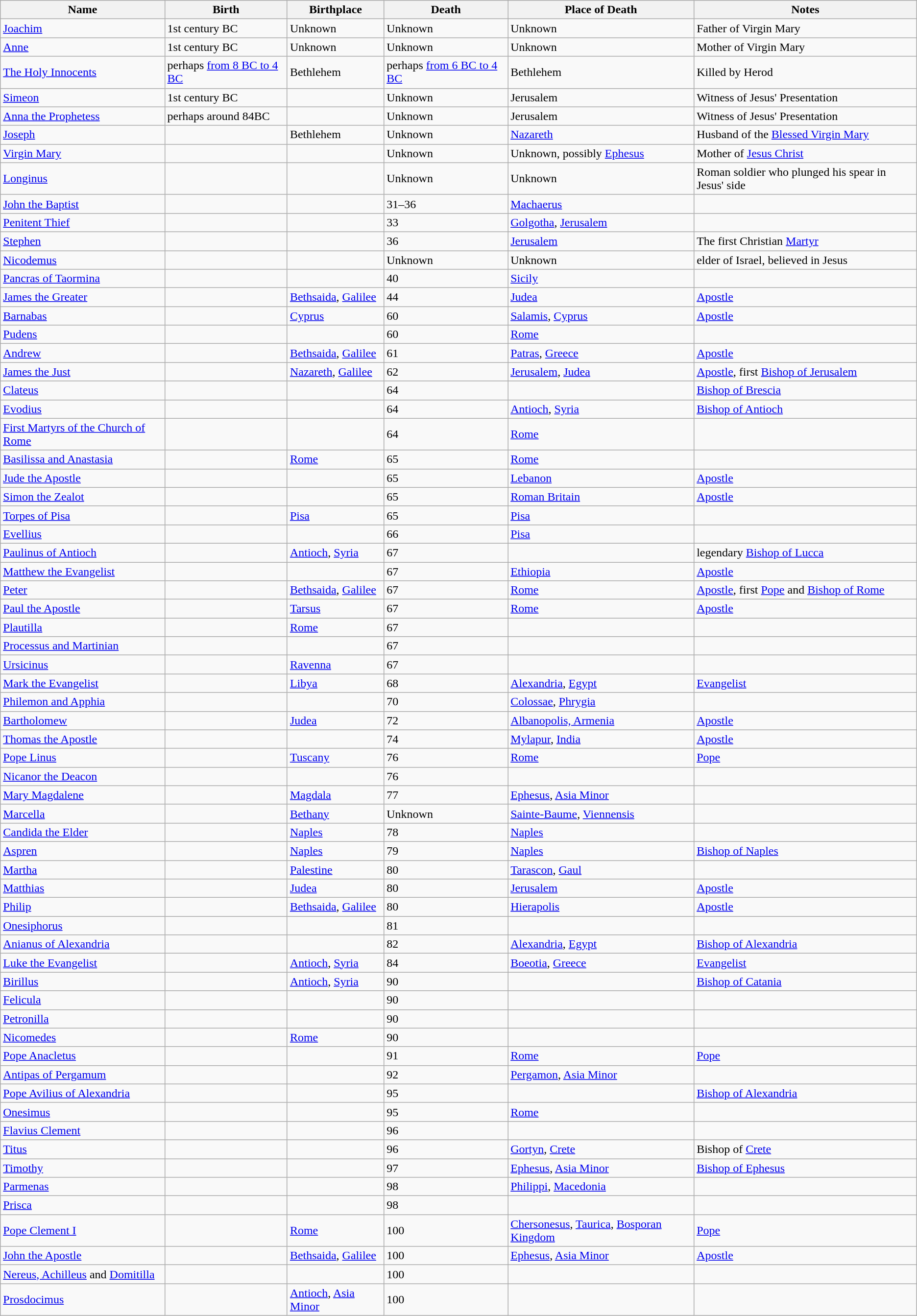<table class="wikitable sortable">
<tr>
<th>Name</th>
<th>Birth</th>
<th>Birthplace</th>
<th>Death</th>
<th>Place of Death</th>
<th>Notes</th>
</tr>
<tr>
<td><a href='#'>Joachim</a></td>
<td>1st century BC</td>
<td>Unknown</td>
<td>Unknown</td>
<td>Unknown</td>
<td>Father of Virgin Mary</td>
</tr>
<tr>
<td><a href='#'>Anne</a></td>
<td>1st century BC</td>
<td>Unknown</td>
<td>Unknown</td>
<td>Unknown</td>
<td>Mother of Virgin Mary</td>
</tr>
<tr>
<td><a href='#'>The Holy Innocents</a></td>
<td>perhaps <a href='#'>from 8 BC to 4 BC</a></td>
<td>Bethlehem</td>
<td>perhaps <a href='#'>from 6 BC to 4 BC</a></td>
<td>Bethlehem</td>
<td>Killed by Herod</td>
</tr>
<tr>
<td><a href='#'>Simeon</a></td>
<td>1st century BC</td>
<td> </td>
<td>Unknown</td>
<td>Jerusalem</td>
<td>Witness of Jesus' Presentation</td>
</tr>
<tr>
<td><a href='#'>Anna the Prophetess</a></td>
<td>perhaps around 84BC</td>
<td> </td>
<td>Unknown</td>
<td>Jerusalem</td>
<td>Witness of Jesus' Presentation</td>
</tr>
<tr>
<td><a href='#'>Joseph</a></td>
<td> </td>
<td>Bethlehem</td>
<td>Unknown</td>
<td><a href='#'>Nazareth</a></td>
<td>Husband of the <a href='#'>Blessed Virgin Mary</a></td>
</tr>
<tr>
<td><a href='#'>Virgin Mary</a></td>
<td> </td>
<td> </td>
<td>Unknown</td>
<td>Unknown, possibly <a href='#'>Ephesus</a></td>
<td>Mother of <a href='#'>Jesus Christ</a></td>
</tr>
<tr>
<td><a href='#'>Longinus</a></td>
<td> </td>
<td> </td>
<td>Unknown</td>
<td>Unknown</td>
<td>Roman soldier who plunged his spear in Jesus' side</td>
</tr>
<tr>
<td><a href='#'>John the Baptist</a></td>
<td> </td>
<td> </td>
<td>31–36</td>
<td><a href='#'>Machaerus</a></td>
<td></td>
</tr>
<tr>
<td><a href='#'>Penitent Thief</a></td>
<td> </td>
<td> </td>
<td>33</td>
<td><a href='#'>Golgotha</a>, <a href='#'>Jerusalem</a></td>
<td></td>
</tr>
<tr>
<td><a href='#'>Stephen</a></td>
<td> </td>
<td> </td>
<td>36</td>
<td><a href='#'>Jerusalem</a></td>
<td>The first Christian <a href='#'>Martyr</a></td>
</tr>
<tr>
<td><a href='#'>Nicodemus</a></td>
<td> </td>
<td> </td>
<td>Unknown</td>
<td>Unknown</td>
<td>elder of Israel, believed in Jesus</td>
</tr>
<tr>
<td><a href='#'>Pancras of Taormina</a></td>
<td> </td>
<td> </td>
<td>40</td>
<td><a href='#'>Sicily</a></td>
<td></td>
</tr>
<tr>
<td><a href='#'>James the Greater</a></td>
<td> </td>
<td><a href='#'>Bethsaida</a>, <a href='#'>Galilee</a></td>
<td>44</td>
<td><a href='#'>Judea</a></td>
<td><a href='#'>Apostle</a></td>
</tr>
<tr>
<td><a href='#'>Barnabas</a></td>
<td> </td>
<td><a href='#'>Cyprus</a></td>
<td>60</td>
<td><a href='#'>Salamis</a>, <a href='#'>Cyprus</a></td>
<td><a href='#'>Apostle</a></td>
</tr>
<tr>
<td><a href='#'>Pudens</a></td>
<td> </td>
<td> </td>
<td>60</td>
<td><a href='#'>Rome</a></td>
<td></td>
</tr>
<tr>
<td><a href='#'>Andrew</a></td>
<td> </td>
<td><a href='#'>Bethsaida</a>, <a href='#'>Galilee</a></td>
<td>61</td>
<td><a href='#'>Patras</a>, <a href='#'>Greece</a></td>
<td><a href='#'>Apostle</a></td>
</tr>
<tr>
<td><a href='#'>James the Just</a></td>
<td> </td>
<td><a href='#'>Nazareth</a>, <a href='#'>Galilee</a></td>
<td>62</td>
<td><a href='#'>Jerusalem</a>, <a href='#'>Judea</a></td>
<td><a href='#'>Apostle</a>, first <a href='#'>Bishop of Jerusalem</a></td>
</tr>
<tr>
<td><a href='#'>Clateus</a></td>
<td> </td>
<td> </td>
<td>64</td>
<td> </td>
<td><a href='#'>Bishop of Brescia</a></td>
</tr>
<tr>
<td><a href='#'>Evodius</a></td>
<td> </td>
<td> </td>
<td>64</td>
<td><a href='#'>Antioch</a>, <a href='#'>Syria</a></td>
<td><a href='#'>Bishop of Antioch</a></td>
</tr>
<tr>
<td><a href='#'>First Martyrs of the Church of Rome</a></td>
<td> </td>
<td> </td>
<td>64</td>
<td><a href='#'>Rome</a></td>
<td></td>
</tr>
<tr>
<td><a href='#'>Basilissa and Anastasia</a></td>
<td> </td>
<td><a href='#'>Rome</a></td>
<td>65</td>
<td><a href='#'>Rome</a></td>
<td></td>
</tr>
<tr>
<td><a href='#'>Jude the Apostle</a></td>
<td> </td>
<td> </td>
<td>65</td>
<td><a href='#'>Lebanon</a></td>
<td><a href='#'>Apostle</a></td>
</tr>
<tr>
<td><a href='#'>Simon the Zealot</a></td>
<td> </td>
<td> </td>
<td>65</td>
<td><a href='#'>Roman Britain</a></td>
<td><a href='#'>Apostle</a></td>
</tr>
<tr>
<td><a href='#'>Torpes of Pisa</a></td>
<td> </td>
<td><a href='#'>Pisa</a></td>
<td>65</td>
<td><a href='#'>Pisa</a></td>
<td></td>
</tr>
<tr>
<td><a href='#'>Evellius</a></td>
<td> </td>
<td> </td>
<td>66</td>
<td><a href='#'>Pisa</a></td>
<td></td>
</tr>
<tr>
<td><a href='#'>Paulinus of Antioch</a></td>
<td> </td>
<td><a href='#'>Antioch</a>, <a href='#'>Syria</a></td>
<td>67</td>
<td> </td>
<td>legendary <a href='#'>Bishop of Lucca</a></td>
</tr>
<tr>
<td><a href='#'>Matthew the Evangelist</a></td>
<td> </td>
<td> </td>
<td>67</td>
<td><a href='#'>Ethiopia</a></td>
<td><a href='#'>Apostle</a></td>
</tr>
<tr>
<td><a href='#'>Peter</a></td>
<td> </td>
<td><a href='#'>Bethsaida</a>, <a href='#'>Galilee</a></td>
<td>67</td>
<td><a href='#'>Rome</a></td>
<td><a href='#'>Apostle</a>, first <a href='#'>Pope</a> and <a href='#'>Bishop of Rome</a></td>
</tr>
<tr>
<td><a href='#'>Paul the Apostle</a></td>
<td> </td>
<td><a href='#'>Tarsus</a></td>
<td>67</td>
<td><a href='#'>Rome</a></td>
<td><a href='#'>Apostle</a></td>
</tr>
<tr>
<td><a href='#'>Plautilla</a></td>
<td> </td>
<td><a href='#'>Rome</a></td>
<td>67</td>
<td> </td>
<td></td>
</tr>
<tr>
<td><a href='#'>Processus and Martinian</a></td>
<td> </td>
<td> </td>
<td>67</td>
<td> </td>
<td></td>
</tr>
<tr Four Evangelists>
<td><a href='#'>Ursicinus</a></td>
<td> </td>
<td><a href='#'>Ravenna</a></td>
<td>67</td>
<td> </td>
<td></td>
</tr>
<tr>
<td><a href='#'>Mark the Evangelist</a></td>
<td> </td>
<td><a href='#'>Libya</a></td>
<td>68</td>
<td><a href='#'>Alexandria</a>, <a href='#'>Egypt</a></td>
<td><a href='#'>Evangelist</a></td>
</tr>
<tr>
<td><a href='#'>Philemon and Apphia</a></td>
<td> </td>
<td> </td>
<td>70</td>
<td><a href='#'>Colossae</a>, <a href='#'>Phrygia</a></td>
<td></td>
</tr>
<tr>
<td><a href='#'>Bartholomew</a></td>
<td> </td>
<td><a href='#'>Judea</a></td>
<td>72</td>
<td><a href='#'>Albanopolis, Armenia</a></td>
<td><a href='#'>Apostle</a></td>
</tr>
<tr>
<td><a href='#'>Thomas the Apostle</a></td>
<td> </td>
<td> </td>
<td>74</td>
<td><a href='#'>Mylapur</a>, <a href='#'>India</a></td>
<td><a href='#'>Apostle</a></td>
</tr>
<tr>
<td><a href='#'>Pope Linus</a></td>
<td> </td>
<td><a href='#'>Tuscany</a></td>
<td>76</td>
<td><a href='#'>Rome</a></td>
<td><a href='#'>Pope</a></td>
</tr>
<tr>
<td><a href='#'>Nicanor the Deacon</a></td>
<td> </td>
<td> </td>
<td>76</td>
<td> </td>
<td></td>
</tr>
<tr>
<td><a href='#'>Mary Magdalene</a></td>
<td> </td>
<td><a href='#'>Magdala</a></td>
<td>77</td>
<td><a href='#'>Ephesus</a>, <a href='#'>Asia Minor</a></td>
<td></td>
</tr>
<tr>
<td><a href='#'>Marcella</a></td>
<td> </td>
<td><a href='#'>Bethany</a></td>
<td>Unknown</td>
<td><a href='#'>Sainte-Baume</a>, <a href='#'>Viennensis</a></td>
<td></td>
</tr>
<tr>
<td><a href='#'>Candida the Elder</a></td>
<td> </td>
<td><a href='#'>Naples</a></td>
<td>78</td>
<td><a href='#'>Naples</a></td>
<td></td>
</tr>
<tr>
<td><a href='#'>Aspren</a></td>
<td> </td>
<td><a href='#'>Naples</a></td>
<td>79</td>
<td><a href='#'>Naples</a></td>
<td><a href='#'>Bishop of Naples</a></td>
</tr>
<tr>
<td><a href='#'>Martha</a></td>
<td> </td>
<td><a href='#'>Palestine</a></td>
<td>80</td>
<td><a href='#'>Tarascon</a>, <a href='#'>Gaul</a></td>
<td></td>
</tr>
<tr>
<td><a href='#'>Matthias</a></td>
<td> </td>
<td><a href='#'>Judea</a></td>
<td>80</td>
<td><a href='#'>Jerusalem</a></td>
<td><a href='#'>Apostle</a></td>
</tr>
<tr>
<td><a href='#'>Philip</a></td>
<td> </td>
<td><a href='#'>Bethsaida</a>, <a href='#'>Galilee</a></td>
<td>80</td>
<td><a href='#'>Hierapolis</a></td>
<td><a href='#'>Apostle</a></td>
</tr>
<tr>
<td><a href='#'>Onesiphorus</a></td>
<td> </td>
<td> </td>
<td>81</td>
<td> </td>
<td></td>
</tr>
<tr>
<td><a href='#'>Anianus of Alexandria</a></td>
<td> </td>
<td> </td>
<td>82</td>
<td><a href='#'>Alexandria</a>, <a href='#'>Egypt</a></td>
<td><a href='#'>Bishop of Alexandria</a></td>
</tr>
<tr>
<td><a href='#'>Luke the Evangelist</a></td>
<td> </td>
<td><a href='#'>Antioch</a>, <a href='#'>Syria</a></td>
<td>84</td>
<td><a href='#'>Boeotia</a>, <a href='#'>Greece</a></td>
<td><a href='#'>Evangelist</a></td>
</tr>
<tr>
<td><a href='#'>Birillus</a></td>
<td> </td>
<td><a href='#'>Antioch</a>, <a href='#'>Syria</a></td>
<td>90</td>
<td> </td>
<td><a href='#'>Bishop of Catania</a></td>
</tr>
<tr>
<td><a href='#'>Felicula</a></td>
<td> </td>
<td> </td>
<td>90</td>
<td> </td>
<td></td>
</tr>
<tr>
<td><a href='#'>Petronilla</a></td>
<td> </td>
<td> </td>
<td>90</td>
<td> </td>
<td></td>
</tr>
<tr>
<td><a href='#'>Nicomedes</a></td>
<td> </td>
<td><a href='#'>Rome</a></td>
<td>90</td>
<td> </td>
<td></td>
</tr>
<tr>
<td><a href='#'>Pope Anacletus</a></td>
<td> </td>
<td> </td>
<td>91</td>
<td><a href='#'>Rome</a></td>
<td><a href='#'>Pope</a></td>
</tr>
<tr>
<td><a href='#'>Antipas of Pergamum</a></td>
<td> </td>
<td> </td>
<td>92</td>
<td><a href='#'>Pergamon</a>, <a href='#'>Asia Minor</a></td>
<td></td>
</tr>
<tr>
<td><a href='#'>Pope Avilius of Alexandria</a></td>
<td> </td>
<td> </td>
<td>95</td>
<td> </td>
<td><a href='#'>Bishop of Alexandria</a></td>
</tr>
<tr>
<td><a href='#'>Onesimus</a></td>
<td> </td>
<td> </td>
<td>95</td>
<td><a href='#'>Rome</a></td>
<td></td>
</tr>
<tr>
<td><a href='#'>Flavius Clement</a></td>
<td> </td>
<td> </td>
<td>96</td>
<td> </td>
<td></td>
</tr>
<tr>
<td><a href='#'>Titus</a></td>
<td> </td>
<td> </td>
<td>96</td>
<td><a href='#'>Gortyn</a>, <a href='#'>Crete</a></td>
<td>Bishop of <a href='#'>Crete</a></td>
</tr>
<tr>
<td><a href='#'>Timothy</a></td>
<td> </td>
<td> </td>
<td>97</td>
<td><a href='#'>Ephesus</a>, <a href='#'>Asia Minor</a></td>
<td><a href='#'>Bishop of Ephesus</a></td>
</tr>
<tr>
<td><a href='#'>Parmenas</a></td>
<td> </td>
<td> </td>
<td>98</td>
<td><a href='#'>Philippi</a>, <a href='#'>Macedonia</a></td>
<td></td>
</tr>
<tr>
<td><a href='#'>Prisca</a></td>
<td> </td>
<td> </td>
<td>98</td>
<td> </td>
<td></td>
</tr>
<tr>
<td><a href='#'>Pope Clement I</a></td>
<td> </td>
<td><a href='#'>Rome</a></td>
<td>100</td>
<td><a href='#'>Chersonesus</a>, <a href='#'>Taurica</a>, <a href='#'>Bosporan Kingdom</a></td>
<td><a href='#'>Pope</a></td>
</tr>
<tr>
<td><a href='#'>John the Apostle</a></td>
<td> </td>
<td><a href='#'>Bethsaida</a>, <a href='#'>Galilee</a></td>
<td>100</td>
<td><a href='#'>Ephesus</a>, <a href='#'>Asia Minor</a></td>
<td><a href='#'>Apostle</a></td>
</tr>
<tr>
<td><a href='#'>Nereus, Achilleus</a> and <a href='#'>Domitilla</a></td>
<td> </td>
<td> </td>
<td>100</td>
<td> </td>
<td></td>
</tr>
<tr>
<td><a href='#'>Prosdocimus</a></td>
<td> </td>
<td><a href='#'>Antioch</a>, <a href='#'>Asia Minor</a></td>
<td>100</td>
<td> </td>
<td></td>
</tr>
</table>
